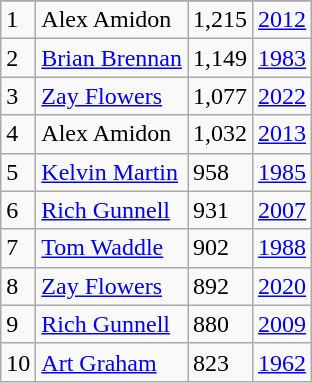<table class="wikitable">
<tr>
</tr>
<tr>
<td>1</td>
<td>Alex Amidon</td>
<td>1,215</td>
<td><a href='#'>2012</a></td>
</tr>
<tr>
<td>2</td>
<td><a href='#'>Brian Brennan</a></td>
<td>1,149</td>
<td><a href='#'>1983</a></td>
</tr>
<tr>
<td>3</td>
<td><a href='#'>Zay Flowers</a></td>
<td>1,077</td>
<td><a href='#'>2022</a></td>
</tr>
<tr>
<td>4</td>
<td>Alex Amidon</td>
<td>1,032</td>
<td><a href='#'>2013</a></td>
</tr>
<tr>
<td>5</td>
<td><a href='#'>Kelvin Martin</a></td>
<td>958</td>
<td><a href='#'>1985</a></td>
</tr>
<tr>
<td>6</td>
<td><a href='#'>Rich Gunnell</a></td>
<td>931</td>
<td><a href='#'>2007</a></td>
</tr>
<tr>
<td>7</td>
<td><a href='#'>Tom Waddle</a></td>
<td>902</td>
<td><a href='#'>1988</a></td>
</tr>
<tr>
<td>8</td>
<td><a href='#'>Zay Flowers</a></td>
<td>892</td>
<td><a href='#'>2020</a></td>
</tr>
<tr>
<td>9</td>
<td><a href='#'>Rich Gunnell</a></td>
<td>880</td>
<td><a href='#'>2009</a></td>
</tr>
<tr>
<td>10</td>
<td><a href='#'>Art Graham</a></td>
<td>823</td>
<td><a href='#'>1962</a></td>
</tr>
</table>
